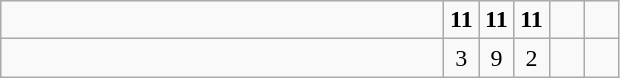<table class="wikitable">
<tr>
<td style="width:18em"><strong></strong></td>
<td align=center style="width:1em"><strong>11</strong></td>
<td align=center style="width:1em"><strong>11</strong></td>
<td align=center style="width:1em"><strong>11</strong></td>
<td align=center style="width:1em"></td>
<td align=center style="width:1em"></td>
</tr>
<tr>
<td style="width:18em"></td>
<td align=center style="width:1em">3</td>
<td align=center style="width:1em">9</td>
<td align=center style="width:1em">2</td>
<td align=center style="width:1em"></td>
<td align=center style="width:1em"></td>
</tr>
</table>
